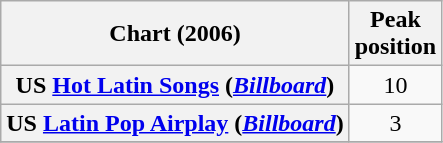<table class="wikitable sortable plainrowheaders" style="text-align:center">
<tr>
<th align="left">Chart (2006)</th>
<th align="left">Peak<br>position</th>
</tr>
<tr>
<th scope="row">US <a href='#'>Hot Latin Songs</a> (<a href='#'><em>Billboard</em></a>)</th>
<td align="center">10</td>
</tr>
<tr>
<th scope="row">US <a href='#'>Latin Pop Airplay</a> (<a href='#'><em>Billboard</em></a>)</th>
<td align="center">3</td>
</tr>
<tr>
</tr>
</table>
